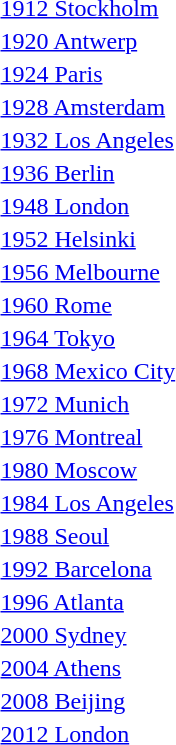<table>
<tr>
<td><a href='#'>1912 Stockholm</a><br></td>
<td></td>
<td></td>
<td></td>
</tr>
<tr>
<td><a href='#'>1920 Antwerp</a><br></td>
<td></td>
<td></td>
<td></td>
</tr>
<tr>
<td><a href='#'>1924 Paris</a><br></td>
<td></td>
<td></td>
<td></td>
</tr>
<tr>
<td><a href='#'>1928 Amsterdam</a><br></td>
<td></td>
<td></td>
<td></td>
</tr>
<tr>
<td><a href='#'>1932 Los Angeles</a><br></td>
<td></td>
<td></td>
<td></td>
</tr>
<tr>
<td><a href='#'>1936 Berlin</a><br></td>
<td></td>
<td></td>
<td></td>
</tr>
<tr>
<td><a href='#'>1948 London</a><br></td>
<td></td>
<td></td>
<td></td>
</tr>
<tr>
<td><a href='#'>1952 Helsinki</a><br></td>
<td></td>
<td></td>
<td></td>
</tr>
<tr>
<td><a href='#'>1956 Melbourne</a><br></td>
<td></td>
<td></td>
<td></td>
</tr>
<tr>
<td><a href='#'>1960 Rome</a><br></td>
<td></td>
<td></td>
<td></td>
</tr>
<tr>
<td><a href='#'>1964 Tokyo</a><br></td>
<td></td>
<td></td>
<td></td>
</tr>
<tr>
<td><a href='#'>1968 Mexico City</a><br></td>
<td></td>
<td></td>
<td></td>
</tr>
<tr>
<td><a href='#'>1972 Munich</a><br></td>
<td></td>
<td></td>
<td></td>
</tr>
<tr>
<td><a href='#'>1976 Montreal</a><br></td>
<td></td>
<td></td>
<td></td>
</tr>
<tr>
<td><a href='#'>1980 Moscow</a><br></td>
<td></td>
<td></td>
<td></td>
</tr>
<tr>
<td><a href='#'>1984 Los Angeles</a><br></td>
<td></td>
<td></td>
<td></td>
</tr>
<tr>
<td><a href='#'>1988 Seoul</a><br></td>
<td></td>
<td></td>
<td></td>
</tr>
<tr>
<td><a href='#'>1992 Barcelona</a><br></td>
<td></td>
<td></td>
<td></td>
</tr>
<tr>
<td><a href='#'>1996 Atlanta</a><br></td>
<td></td>
<td></td>
<td></td>
</tr>
<tr>
<td><a href='#'>2000 Sydney</a><br></td>
<td></td>
<td></td>
<td></td>
</tr>
<tr>
<td><a href='#'>2004 Athens</a><br></td>
<td></td>
<td></td>
<td></td>
</tr>
<tr>
<td rowspan=2><a href='#'>2008 Beijing</a><br></td>
<td rowspan=2></td>
<td rowspan=2></td>
<td></td>
</tr>
<tr>
<td></td>
</tr>
<tr>
<td rowspan=2><a href='#'>2012 London</a><br></td>
<td rowspan=2></td>
<td rowspan=2></td>
<td></td>
</tr>
<tr>
<td></td>
</tr>
</table>
